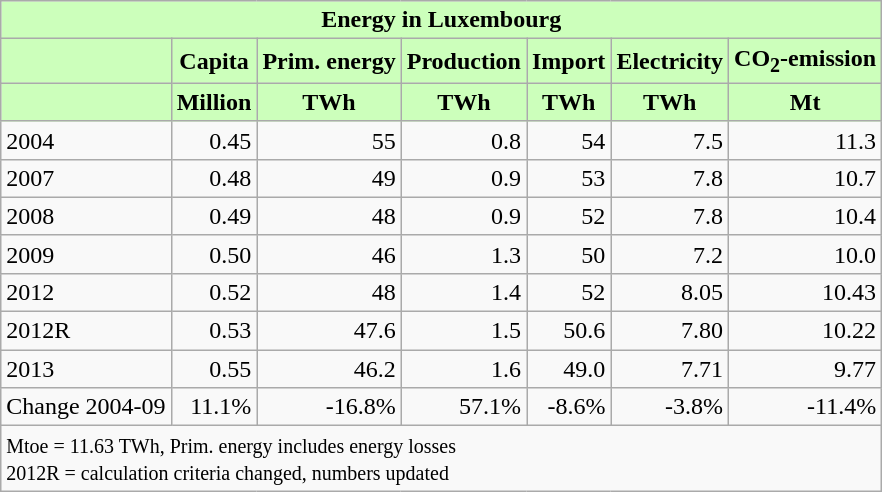<table class="wikitable">
<tr>
<th colspan="7" align="center" style="background-color: #cfb;">Energy in Luxembourg</th>
</tr>
<tr>
<th style="background-color: #cfb;"></th>
<th style="background-color: #cfb;">Capita</th>
<th style="background-color: #cfb;">Prim. energy</th>
<th style="background-color: #cfb;">Production</th>
<th style="background-color: #cfb;">Import</th>
<th style="background-color: #cfb;">Electricity</th>
<th style="background-color: #cfb;">CO<sub>2</sub>-emission</th>
</tr>
<tr ---->
<th style="background-color: #cfb;"></th>
<th style="background-color: #cfb;">Million</th>
<th style="background-color: #cfb;">TWh</th>
<th style="background-color: #cfb;">TWh</th>
<th style="background-color: #cfb;">TWh</th>
<th style="background-color: #cfb;">TWh</th>
<th style="background-color: #cfb;">Mt</th>
</tr>
<tr ---->
<td align="left">2004</td>
<td align="right">0.45</td>
<td align="right">55</td>
<td align="right">0.8</td>
<td align="right">54</td>
<td align="right">7.5</td>
<td align="right">11.3</td>
</tr>
<tr ---->
<td align="left">2007</td>
<td align="right">0.48</td>
<td align="right">49</td>
<td align="right">0.9</td>
<td align="right">53</td>
<td align="right">7.8</td>
<td align="right">10.7</td>
</tr>
<tr ---->
<td align="left">2008</td>
<td align="right">0.49</td>
<td align="right">48</td>
<td align="right">0.9</td>
<td align="right">52</td>
<td align="right">7.8</td>
<td align="right">10.4</td>
</tr>
<tr ---->
<td align="left">2009</td>
<td align="right">0.50</td>
<td align="right">46</td>
<td align="right">1.3</td>
<td align="right">50</td>
<td align="right">7.2</td>
<td align="right">10.0</td>
</tr>
<tr ---->
<td align="left">2012</td>
<td align="right">0.52</td>
<td align="right">48</td>
<td align="right">1.4</td>
<td align="right">52</td>
<td align="right">8.05</td>
<td align="right">10.43</td>
</tr>
<tr ---->
<td align="left">2012R</td>
<td align="right">0.53</td>
<td align="right">47.6</td>
<td align="right">1.5</td>
<td align="right">50.6</td>
<td align="right">7.80</td>
<td align="right">10.22</td>
</tr>
<tr ---->
<td align="left">2013</td>
<td align="right">0.55</td>
<td align="right">46.2</td>
<td align="right">1.6</td>
<td align="right">49.0</td>
<td align="right">7.71</td>
<td align="right">9.77</td>
</tr>
<tr ---->
<td align="left">Change 2004-09</td>
<td align="right">11.1%</td>
<td align="right">-16.8%</td>
<td align="right">57.1%</td>
<td align="right">-8.6%</td>
<td align="right">-3.8%</td>
<td align="right">-11.4%</td>
</tr>
<tr ---->
<td align="left" colspan=7><small> Mtoe = 11.63 TWh, Prim. energy includes energy losses </small><br><small>2012R =  calculation criteria changed, numbers updated </small></td>
</tr>
</table>
